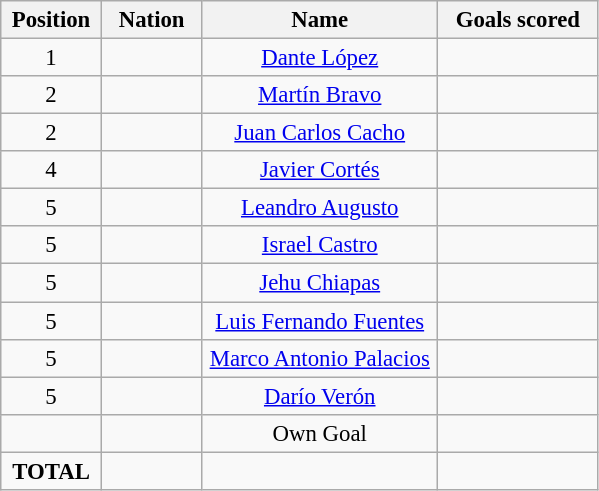<table class="wikitable" style="font-size: 95%; text-align: center;">
<tr>
<th width=60>Position</th>
<th width=60>Nation</th>
<th width=150>Name</th>
<th width=100>Goals scored</th>
</tr>
<tr>
<td>1</td>
<td></td>
<td><a href='#'>Dante López</a></td>
<td></td>
</tr>
<tr>
<td>2</td>
<td></td>
<td><a href='#'>Martín Bravo</a></td>
<td></td>
</tr>
<tr>
<td>2</td>
<td></td>
<td><a href='#'>Juan Carlos Cacho</a></td>
<td></td>
</tr>
<tr>
<td>4</td>
<td></td>
<td><a href='#'>Javier Cortés</a></td>
<td></td>
</tr>
<tr>
<td>5</td>
<td></td>
<td><a href='#'>Leandro Augusto</a></td>
<td></td>
</tr>
<tr>
<td>5</td>
<td></td>
<td><a href='#'>Israel Castro</a></td>
<td></td>
</tr>
<tr>
<td>5</td>
<td></td>
<td><a href='#'>Jehu Chiapas</a></td>
<td></td>
</tr>
<tr>
<td>5</td>
<td></td>
<td><a href='#'>Luis Fernando Fuentes</a></td>
<td></td>
</tr>
<tr>
<td>5</td>
<td></td>
<td><a href='#'>Marco Antonio Palacios</a></td>
<td></td>
</tr>
<tr>
<td>5</td>
<td></td>
<td><a href='#'>Darío Verón</a></td>
<td></td>
</tr>
<tr>
<td></td>
<td></td>
<td>Own Goal</td>
<td></td>
</tr>
<tr>
<td><strong>TOTAL</strong></td>
<td></td>
<td></td>
<td></td>
</tr>
</table>
